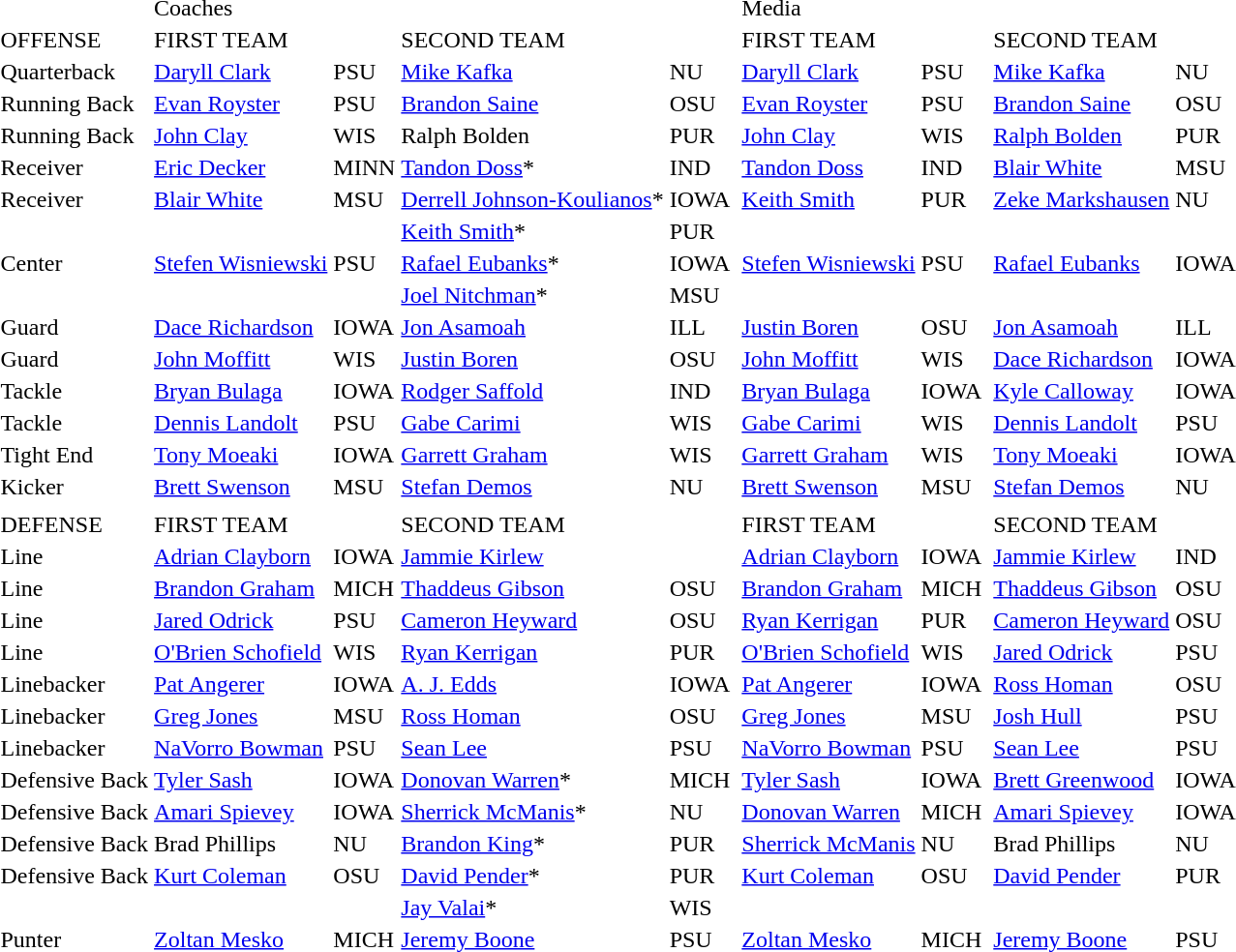<table>
<tr>
<td></td>
<td>Coaches</td>
<td></td>
<td></td>
<td></td>
<td></td>
<td>Media</td>
<td></td>
<td></td>
<td></td>
<td></td>
</tr>
<tr>
<td>OFFENSE</td>
<td>FIRST TEAM</td>
<td></td>
<td>SECOND TEAM</td>
<td></td>
<td></td>
<td>FIRST TEAM</td>
<td></td>
<td></td>
<td>SECOND TEAM</td>
<td></td>
</tr>
<tr>
<td>Quarterback</td>
<td><a href='#'>Daryll Clark</a></td>
<td>PSU</td>
<td><a href='#'>Mike Kafka</a></td>
<td>NU</td>
<td></td>
<td><a href='#'>Daryll Clark</a></td>
<td>PSU</td>
<td></td>
<td><a href='#'>Mike Kafka</a></td>
<td>NU</td>
</tr>
<tr>
<td>Running Back</td>
<td><a href='#'>Evan Royster</a></td>
<td>PSU</td>
<td><a href='#'>Brandon Saine</a></td>
<td>OSU</td>
<td></td>
<td><a href='#'>Evan Royster</a></td>
<td>PSU</td>
<td></td>
<td><a href='#'>Brandon Saine</a></td>
<td>OSU</td>
</tr>
<tr>
<td>Running Back</td>
<td><a href='#'>John Clay</a></td>
<td>WIS</td>
<td>Ralph Bolden</td>
<td>PUR</td>
<td></td>
<td><a href='#'>John Clay</a></td>
<td>WIS</td>
<td></td>
<td><a href='#'>Ralph Bolden</a></td>
<td>PUR</td>
</tr>
<tr>
<td>Receiver</td>
<td><a href='#'>Eric Decker</a></td>
<td>MINN</td>
<td><a href='#'>Tandon Doss</a>*</td>
<td>IND</td>
<td></td>
<td><a href='#'>Tandon Doss</a></td>
<td>IND</td>
<td></td>
<td><a href='#'>Blair White</a></td>
<td>MSU</td>
</tr>
<tr>
<td>Receiver</td>
<td><a href='#'>Blair White</a></td>
<td>MSU</td>
<td><a href='#'>Derrell Johnson-Koulianos</a>*</td>
<td>IOWA</td>
<td></td>
<td><a href='#'>Keith Smith</a></td>
<td>PUR</td>
<td></td>
<td><a href='#'>Zeke Markshausen</a></td>
<td>NU</td>
</tr>
<tr>
<td></td>
<td></td>
<td></td>
<td><a href='#'>Keith Smith</a>*</td>
<td>PUR</td>
<td></td>
<td></td>
<td></td>
<td></td>
<td></td>
<td></td>
</tr>
<tr>
<td>Center</td>
<td><a href='#'>Stefen Wisniewski</a></td>
<td>PSU</td>
<td><a href='#'>Rafael Eubanks</a>*</td>
<td>IOWA</td>
<td></td>
<td><a href='#'>Stefen Wisniewski</a></td>
<td>PSU</td>
<td></td>
<td><a href='#'>Rafael Eubanks</a></td>
<td>IOWA</td>
</tr>
<tr>
<td></td>
<td></td>
<td></td>
<td><a href='#'>Joel Nitchman</a>*</td>
<td>MSU</td>
<td></td>
<td></td>
<td></td>
<td></td>
<td></td>
<td></td>
</tr>
<tr>
<td>Guard</td>
<td><a href='#'>Dace Richardson</a></td>
<td>IOWA</td>
<td><a href='#'>Jon Asamoah</a></td>
<td>ILL</td>
<td></td>
<td><a href='#'>Justin Boren</a></td>
<td>OSU</td>
<td></td>
<td><a href='#'>Jon Asamoah</a></td>
<td>ILL</td>
</tr>
<tr>
<td>Guard</td>
<td><a href='#'>John Moffitt</a></td>
<td>WIS</td>
<td><a href='#'>Justin Boren</a></td>
<td>OSU</td>
<td></td>
<td><a href='#'>John Moffitt</a></td>
<td>WIS</td>
<td></td>
<td><a href='#'>Dace Richardson</a></td>
<td>IOWA</td>
</tr>
<tr>
<td>Tackle</td>
<td><a href='#'>Bryan Bulaga</a></td>
<td>IOWA</td>
<td><a href='#'>Rodger Saffold</a></td>
<td>IND</td>
<td></td>
<td><a href='#'>Bryan Bulaga</a></td>
<td>IOWA</td>
<td></td>
<td><a href='#'>Kyle Calloway</a></td>
<td>IOWA</td>
</tr>
<tr>
<td>Tackle</td>
<td><a href='#'>Dennis Landolt</a></td>
<td>PSU</td>
<td><a href='#'>Gabe Carimi</a></td>
<td>WIS</td>
<td></td>
<td><a href='#'>Gabe Carimi</a></td>
<td>WIS</td>
<td></td>
<td><a href='#'>Dennis Landolt</a></td>
<td>PSU</td>
</tr>
<tr>
<td>Tight End</td>
<td><a href='#'>Tony Moeaki</a></td>
<td>IOWA</td>
<td><a href='#'>Garrett Graham</a></td>
<td>WIS</td>
<td></td>
<td><a href='#'>Garrett Graham</a></td>
<td>WIS</td>
<td></td>
<td><a href='#'>Tony Moeaki</a></td>
<td>IOWA</td>
</tr>
<tr>
<td>Kicker</td>
<td><a href='#'>Brett Swenson</a></td>
<td>MSU</td>
<td><a href='#'>Stefan Demos</a></td>
<td>NU</td>
<td></td>
<td><a href='#'>Brett Swenson</a></td>
<td>MSU</td>
<td></td>
<td><a href='#'>Stefan Demos</a></td>
<td>NU</td>
</tr>
<tr>
<td></td>
<td></td>
<td></td>
<td></td>
<td></td>
<td></td>
<td></td>
<td></td>
<td></td>
<td></td>
<td></td>
</tr>
<tr>
<td>DEFENSE</td>
<td>FIRST TEAM</td>
<td></td>
<td>SECOND TEAM</td>
<td></td>
<td></td>
<td>FIRST TEAM</td>
<td></td>
<td></td>
<td>SECOND TEAM</td>
<td></td>
</tr>
<tr>
<td>Line</td>
<td><a href='#'>Adrian Clayborn</a></td>
<td>IOWA</td>
<td><a href='#'>Jammie Kirlew</a></td>
<td></td>
<td></td>
<td><a href='#'>Adrian Clayborn</a></td>
<td>IOWA</td>
<td></td>
<td><a href='#'>Jammie Kirlew</a></td>
<td>IND</td>
</tr>
<tr>
<td>Line</td>
<td><a href='#'>Brandon Graham</a></td>
<td>MICH</td>
<td><a href='#'>Thaddeus Gibson</a></td>
<td>OSU</td>
<td></td>
<td><a href='#'>Brandon Graham</a></td>
<td>MICH</td>
<td></td>
<td><a href='#'>Thaddeus Gibson</a></td>
<td>OSU</td>
</tr>
<tr>
<td>Line</td>
<td><a href='#'>Jared Odrick</a></td>
<td>PSU</td>
<td><a href='#'>Cameron Heyward</a></td>
<td>OSU</td>
<td></td>
<td><a href='#'>Ryan Kerrigan</a></td>
<td>PUR</td>
<td></td>
<td><a href='#'>Cameron Heyward</a></td>
<td>OSU</td>
</tr>
<tr>
<td>Line</td>
<td><a href='#'>O'Brien Schofield</a></td>
<td>WIS</td>
<td><a href='#'>Ryan Kerrigan</a></td>
<td>PUR</td>
<td></td>
<td><a href='#'>O'Brien Schofield</a></td>
<td>WIS</td>
<td></td>
<td><a href='#'>Jared Odrick</a></td>
<td>PSU</td>
</tr>
<tr>
<td>Linebacker</td>
<td><a href='#'>Pat Angerer</a></td>
<td>IOWA</td>
<td><a href='#'>A. J. Edds</a></td>
<td>IOWA</td>
<td></td>
<td><a href='#'>Pat Angerer</a></td>
<td>IOWA</td>
<td></td>
<td><a href='#'>Ross Homan</a></td>
<td>OSU</td>
</tr>
<tr>
<td>Linebacker</td>
<td><a href='#'>Greg Jones</a></td>
<td>MSU</td>
<td><a href='#'>Ross Homan</a></td>
<td>OSU</td>
<td></td>
<td><a href='#'>Greg Jones</a></td>
<td>MSU</td>
<td></td>
<td><a href='#'>Josh Hull</a></td>
<td>PSU</td>
</tr>
<tr>
<td>Linebacker</td>
<td><a href='#'>NaVorro Bowman</a></td>
<td>PSU</td>
<td><a href='#'>Sean Lee</a></td>
<td>PSU</td>
<td></td>
<td><a href='#'>NaVorro Bowman</a></td>
<td>PSU</td>
<td></td>
<td><a href='#'>Sean Lee</a></td>
<td>PSU</td>
</tr>
<tr>
<td>Defensive Back</td>
<td><a href='#'>Tyler Sash</a></td>
<td>IOWA</td>
<td><a href='#'>Donovan Warren</a>*</td>
<td>MICH</td>
<td></td>
<td><a href='#'>Tyler Sash</a></td>
<td>IOWA</td>
<td></td>
<td><a href='#'>Brett Greenwood</a></td>
<td>IOWA</td>
</tr>
<tr>
<td>Defensive Back</td>
<td><a href='#'>Amari Spievey</a></td>
<td>IOWA</td>
<td><a href='#'>Sherrick McManis</a>*</td>
<td>NU</td>
<td></td>
<td><a href='#'>Donovan Warren</a></td>
<td>MICH</td>
<td></td>
<td><a href='#'>Amari Spievey</a></td>
<td>IOWA</td>
</tr>
<tr>
<td>Defensive Back</td>
<td>Brad Phillips</td>
<td>NU</td>
<td><a href='#'>Brandon King</a>*</td>
<td>PUR</td>
<td></td>
<td><a href='#'>Sherrick McManis</a></td>
<td>NU</td>
<td></td>
<td>Brad Phillips</td>
<td>NU</td>
</tr>
<tr>
<td>Defensive Back</td>
<td><a href='#'>Kurt Coleman</a></td>
<td>OSU</td>
<td><a href='#'>David Pender</a>*</td>
<td>PUR</td>
<td></td>
<td><a href='#'>Kurt Coleman</a></td>
<td>OSU</td>
<td></td>
<td><a href='#'>David Pender</a></td>
<td>PUR</td>
</tr>
<tr>
<td></td>
<td></td>
<td></td>
<td><a href='#'>Jay Valai</a>*</td>
<td>WIS</td>
<td></td>
<td></td>
<td></td>
<td></td>
<td></td>
<td></td>
</tr>
<tr>
<td>Punter</td>
<td><a href='#'>Zoltan Mesko</a></td>
<td>MICH</td>
<td><a href='#'>Jeremy Boone</a></td>
<td>PSU</td>
<td></td>
<td><a href='#'>Zoltan Mesko</a></td>
<td>MICH</td>
<td></td>
<td><a href='#'>Jeremy Boone</a></td>
<td>PSU</td>
</tr>
<tr>
<td></td>
</tr>
</table>
